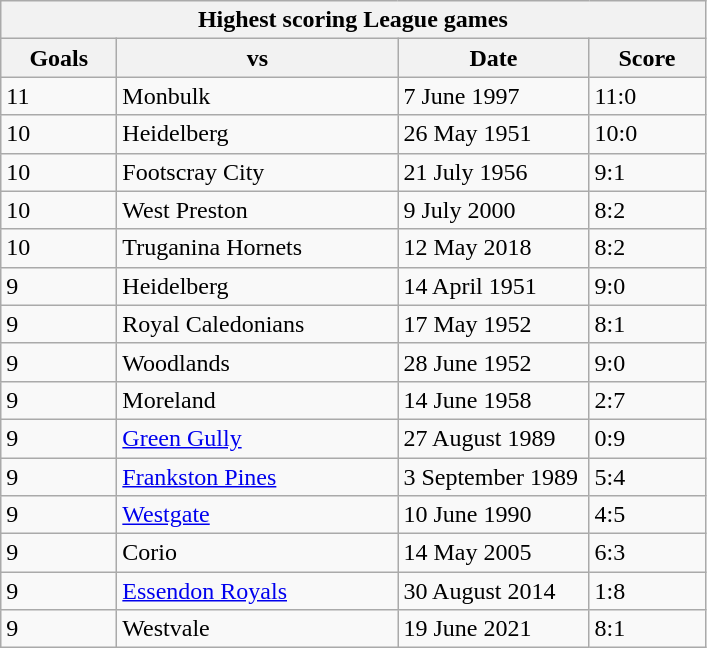<table class="wikitable">
<tr>
<th Colspan="4">Highest scoring League games</th>
</tr>
<tr>
<th width="70">Goals</th>
<th width="180">vs</th>
<th width="120">Date</th>
<th width="70">Score</th>
</tr>
<tr>
<td>11</td>
<td>Monbulk</td>
<td>7 June 1997</td>
<td>11:0</td>
</tr>
<tr>
<td>10</td>
<td>Heidelberg</td>
<td>26 May 1951</td>
<td>10:0</td>
</tr>
<tr>
<td>10</td>
<td>Footscray City</td>
<td>21 July 1956</td>
<td>9:1</td>
</tr>
<tr>
<td>10</td>
<td>West Preston</td>
<td>9 July 2000</td>
<td>8:2</td>
</tr>
<tr>
<td>10</td>
<td>Truganina Hornets</td>
<td>12 May 2018</td>
<td>8:2</td>
</tr>
<tr>
<td>9</td>
<td>Heidelberg</td>
<td>14 April 1951</td>
<td>9:0</td>
</tr>
<tr>
<td>9</td>
<td>Royal Caledonians</td>
<td>17 May 1952</td>
<td>8:1</td>
</tr>
<tr>
<td>9</td>
<td>Woodlands</td>
<td>28 June 1952</td>
<td>9:0</td>
</tr>
<tr>
<td>9</td>
<td>Moreland</td>
<td>14 June 1958</td>
<td>2:7</td>
</tr>
<tr>
<td>9</td>
<td><a href='#'>Green Gully</a></td>
<td>27 August 1989</td>
<td>0:9</td>
</tr>
<tr>
<td>9</td>
<td><a href='#'>Frankston Pines</a></td>
<td>3 September 1989</td>
<td>5:4</td>
</tr>
<tr>
<td>9</td>
<td><a href='#'>Westgate</a></td>
<td>10 June 1990</td>
<td>4:5</td>
</tr>
<tr>
<td>9</td>
<td>Corio</td>
<td>14 May 2005</td>
<td>6:3</td>
</tr>
<tr>
<td>9</td>
<td><a href='#'>Essendon Royals</a></td>
<td>30 August 2014</td>
<td>1:8</td>
</tr>
<tr>
<td>9</td>
<td>Westvale</td>
<td>19 June 2021</td>
<td>8:1</td>
</tr>
</table>
